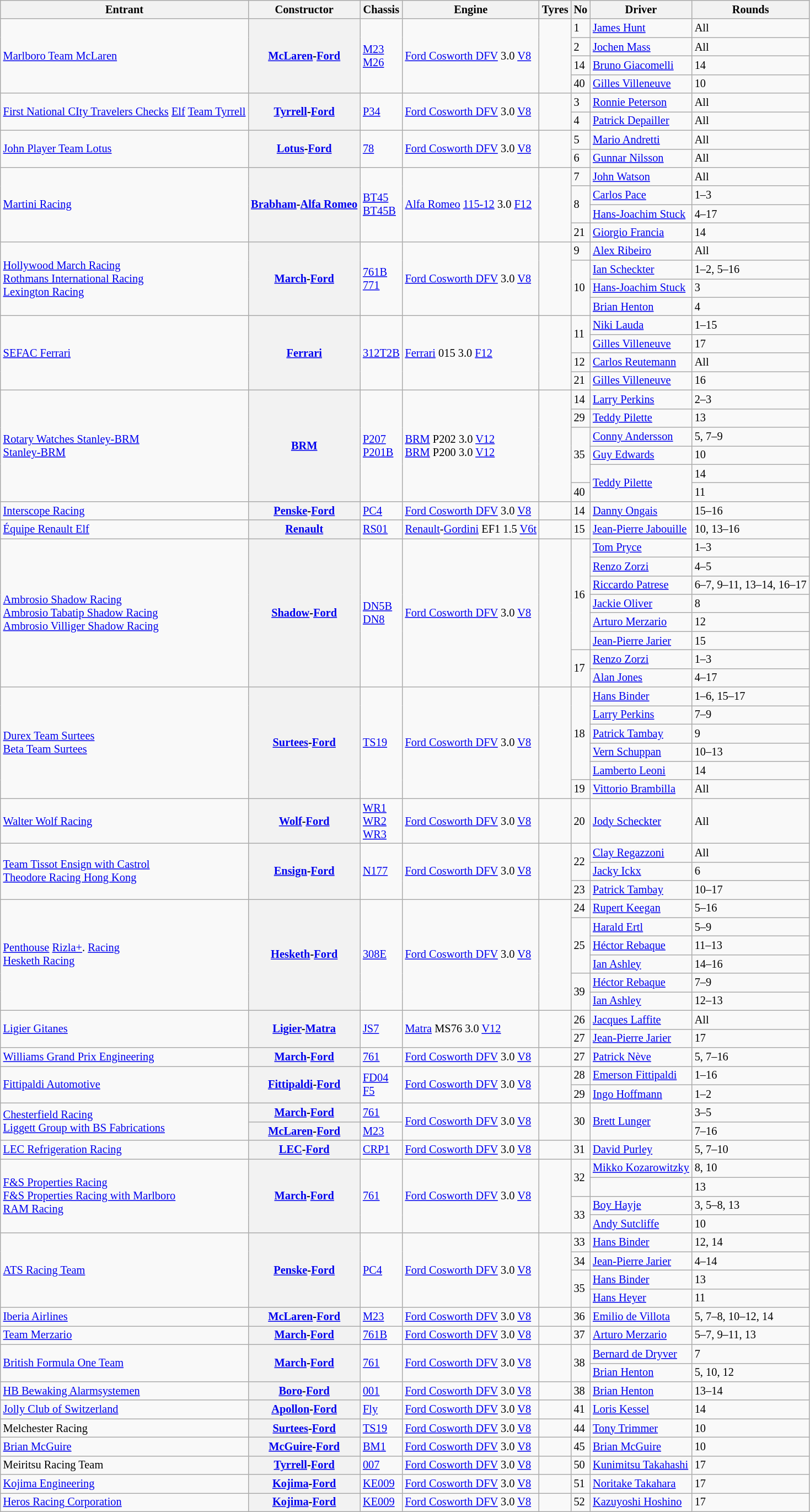<table class="wikitable sortable" style="font-size: 85%">
<tr>
<th>Entrant</th>
<th>Constructor</th>
<th>Chassis</th>
<th>Engine</th>
<th>Tyres</th>
<th>No</th>
<th>Driver</th>
<th>Rounds</th>
</tr>
<tr>
<td rowspan="4"> <a href='#'>Marlboro Team McLaren</a></td>
<th rowspan="4"><a href='#'>McLaren</a>-<a href='#'>Ford</a></th>
<td rowspan="4"><a href='#'>M23</a><br><a href='#'>M26</a></td>
<td rowspan="4"><a href='#'>Ford Cosworth DFV</a> 3.0 <a href='#'>V8</a></td>
<td rowspan="4"></td>
<td>1</td>
<td> <a href='#'>James Hunt</a></td>
<td>All</td>
</tr>
<tr>
<td>2</td>
<td> <a href='#'>Jochen Mass</a></td>
<td>All</td>
</tr>
<tr>
<td>14</td>
<td> <a href='#'>Bruno Giacomelli</a></td>
<td>14</td>
</tr>
<tr>
<td>40</td>
<td> <a href='#'>Gilles Villeneuve</a></td>
<td>10</td>
</tr>
<tr>
<td rowspan="2"> <a href='#'>First National CIty Travelers Checks</a> <a href='#'>Elf</a> <a href='#'>Team Tyrrell</a></td>
<th rowspan="2"><a href='#'>Tyrrell</a>-<a href='#'>Ford</a></th>
<td rowspan="2"><a href='#'>P34</a></td>
<td rowspan="2"><a href='#'>Ford Cosworth DFV</a> 3.0 <a href='#'>V8</a></td>
<td rowspan="2"></td>
<td>3</td>
<td> <a href='#'>Ronnie Peterson</a></td>
<td>All</td>
</tr>
<tr>
<td>4</td>
<td> <a href='#'>Patrick Depailler</a></td>
<td>All</td>
</tr>
<tr>
<td rowspan="2"> <a href='#'>John Player Team Lotus</a></td>
<th rowspan="2"><a href='#'>Lotus</a>-<a href='#'>Ford</a></th>
<td rowspan="2"><a href='#'>78</a></td>
<td rowspan="2"><a href='#'>Ford Cosworth DFV</a> 3.0 <a href='#'>V8</a></td>
<td rowspan="2"></td>
<td>5</td>
<td> <a href='#'>Mario Andretti</a></td>
<td>All</td>
</tr>
<tr>
<td>6</td>
<td> <a href='#'>Gunnar Nilsson</a></td>
<td>All</td>
</tr>
<tr>
<td rowspan="4"> <a href='#'>Martini Racing</a></td>
<th rowspan="4"><a href='#'>Brabham</a>-<a href='#'>Alfa Romeo</a></th>
<td rowspan="4"><a href='#'>BT45</a><br><a href='#'>BT45B</a></td>
<td rowspan="4"><a href='#'>Alfa Romeo</a> <a href='#'>115-12</a> 3.0 <a href='#'>F12</a></td>
<td rowspan="4"></td>
<td>7</td>
<td> <a href='#'>John Watson</a></td>
<td>All</td>
</tr>
<tr>
<td rowspan="2">8</td>
<td> <a href='#'>Carlos Pace</a></td>
<td>1–3</td>
</tr>
<tr>
<td> <a href='#'>Hans-Joachim Stuck</a></td>
<td>4–17</td>
</tr>
<tr>
<td>21</td>
<td> <a href='#'>Giorgio Francia</a></td>
<td>14</td>
</tr>
<tr>
<td rowspan="4"> <a href='#'>Hollywood March Racing</a><br> <a href='#'>Rothmans International Racing</a><br> <a href='#'>Lexington Racing</a></td>
<th rowspan="4"><a href='#'>March</a>-<a href='#'>Ford</a></th>
<td rowspan="4"><a href='#'>761B</a><br><a href='#'>771</a></td>
<td rowspan="4"><a href='#'>Ford Cosworth DFV</a> 3.0 <a href='#'>V8</a></td>
<td rowspan="4"></td>
<td>9</td>
<td> <a href='#'>Alex Ribeiro</a></td>
<td>All</td>
</tr>
<tr>
<td rowspan="3">10</td>
<td> <a href='#'>Ian Scheckter</a></td>
<td>1–2, 5–16</td>
</tr>
<tr>
<td> <a href='#'>Hans-Joachim Stuck</a></td>
<td>3</td>
</tr>
<tr>
<td> <a href='#'>Brian Henton</a></td>
<td>4</td>
</tr>
<tr>
<td rowspan="4"> <a href='#'>SEFAC Ferrari</a></td>
<th rowspan="4"><a href='#'>Ferrari</a></th>
<td rowspan="4"><a href='#'>312T2B</a></td>
<td rowspan="4"><a href='#'>Ferrari</a> 015 3.0 <a href='#'>F12</a></td>
<td rowspan="4"></td>
<td rowspan="2">11</td>
<td> <a href='#'>Niki Lauda</a></td>
<td>1–15</td>
</tr>
<tr>
<td> <a href='#'>Gilles Villeneuve</a></td>
<td>17</td>
</tr>
<tr>
<td>12</td>
<td> <a href='#'>Carlos Reutemann</a></td>
<td>All</td>
</tr>
<tr>
<td>21</td>
<td> <a href='#'>Gilles Villeneuve</a></td>
<td>16</td>
</tr>
<tr>
<td rowspan="6"> <a href='#'>Rotary Watches Stanley-BRM</a><br> <a href='#'>Stanley-BRM</a></td>
<th rowspan="6"><a href='#'>BRM</a></th>
<td rowspan="6"><a href='#'>P207</a><br><a href='#'>P201B</a></td>
<td rowspan="6"><a href='#'>BRM</a> P202 3.0 <a href='#'>V12</a><br> <a href='#'>BRM</a> P200 3.0 <a href='#'>V12</a></td>
<td rowspan="6"></td>
<td>14</td>
<td> <a href='#'>Larry Perkins</a></td>
<td>2–3</td>
</tr>
<tr>
<td>29</td>
<td> <a href='#'>Teddy Pilette</a></td>
<td>13</td>
</tr>
<tr>
<td rowspan="3">35</td>
<td> <a href='#'>Conny Andersson</a></td>
<td>5, 7–9</td>
</tr>
<tr>
<td> <a href='#'>Guy Edwards</a></td>
<td>10</td>
</tr>
<tr>
<td rowspan="2"> <a href='#'>Teddy Pilette</a></td>
<td>14</td>
</tr>
<tr>
<td>40</td>
<td>11</td>
</tr>
<tr>
<td> <a href='#'>Interscope Racing</a></td>
<th><a href='#'>Penske</a>-<a href='#'>Ford</a></th>
<td><a href='#'>PC4</a></td>
<td><a href='#'>Ford Cosworth DFV</a> 3.0 <a href='#'>V8</a></td>
<td></td>
<td>14</td>
<td> <a href='#'>Danny Ongais</a></td>
<td>15–16</td>
</tr>
<tr>
<td> <a href='#'>Équipe Renault Elf</a></td>
<th><a href='#'>Renault</a></th>
<td><a href='#'>RS01</a></td>
<td><a href='#'>Renault</a>-<a href='#'>Gordini</a> EF1 1.5 <a href='#'>V6</a><a href='#'>t</a></td>
<td></td>
<td>15</td>
<td> <a href='#'>Jean-Pierre Jabouille</a></td>
<td>10, 13–16</td>
</tr>
<tr>
<td rowspan="8"> <a href='#'>Ambrosio Shadow Racing</a><br> <a href='#'>Ambrosio Tabatip Shadow Racing</a><br> <a href='#'>Ambrosio Villiger Shadow Racing</a></td>
<th rowspan="8"><a href='#'>Shadow</a>-<a href='#'>Ford</a></th>
<td rowspan="8"><a href='#'>DN5B</a><br><a href='#'>DN8</a></td>
<td rowspan="8"><a href='#'>Ford Cosworth DFV</a> 3.0 <a href='#'>V8</a></td>
<td rowspan="8"></td>
<td rowspan="6">16</td>
<td> <a href='#'>Tom Pryce</a></td>
<td>1–3</td>
</tr>
<tr>
<td> <a href='#'>Renzo Zorzi</a></td>
<td>4–5</td>
</tr>
<tr>
<td> <a href='#'>Riccardo Patrese</a></td>
<td>6–7, 9–11, 13–14, 16–17</td>
</tr>
<tr>
<td> <a href='#'>Jackie Oliver</a></td>
<td>8</td>
</tr>
<tr>
<td> <a href='#'>Arturo Merzario</a></td>
<td>12</td>
</tr>
<tr>
<td> <a href='#'>Jean-Pierre Jarier</a></td>
<td>15</td>
</tr>
<tr>
<td rowspan="2">17</td>
<td> <a href='#'>Renzo Zorzi</a></td>
<td>1–3</td>
</tr>
<tr>
<td> <a href='#'>Alan Jones</a></td>
<td>4–17</td>
</tr>
<tr>
<td rowspan="6"> <a href='#'>Durex Team Surtees</a><br> <a href='#'>Beta Team Surtees</a></td>
<th rowspan="6"><a href='#'>Surtees</a>-<a href='#'>Ford</a></th>
<td rowspan="6"><a href='#'>TS19</a></td>
<td rowspan="6"><a href='#'>Ford Cosworth DFV</a> 3.0 <a href='#'>V8</a></td>
<td rowspan="6"></td>
<td rowspan="5">18</td>
<td> <a href='#'>Hans Binder</a></td>
<td>1–6, 15–17</td>
</tr>
<tr>
<td> <a href='#'>Larry Perkins</a></td>
<td>7–9</td>
</tr>
<tr>
<td> <a href='#'>Patrick Tambay</a></td>
<td>9</td>
</tr>
<tr>
<td> <a href='#'>Vern Schuppan</a></td>
<td>10–13</td>
</tr>
<tr>
<td> <a href='#'>Lamberto Leoni</a></td>
<td>14</td>
</tr>
<tr>
<td>19</td>
<td> <a href='#'>Vittorio Brambilla</a></td>
<td>All</td>
</tr>
<tr>
<td> <a href='#'>Walter Wolf Racing</a></td>
<th><a href='#'>Wolf</a>-<a href='#'>Ford</a></th>
<td><a href='#'>WR1</a><br><a href='#'>WR2</a><br><a href='#'>WR3</a></td>
<td><a href='#'>Ford Cosworth DFV</a> 3.0 <a href='#'>V8</a></td>
<td></td>
<td>20</td>
<td> <a href='#'>Jody Scheckter</a></td>
<td>All</td>
</tr>
<tr>
<td rowspan="3"> <a href='#'>Team Tissot Ensign with Castrol</a><br> <a href='#'>Theodore Racing Hong Kong</a></td>
<th rowspan="3"><a href='#'>Ensign</a>-<a href='#'>Ford</a></th>
<td rowspan="3"><a href='#'>N177</a></td>
<td rowspan="3"><a href='#'>Ford Cosworth DFV</a> 3.0 <a href='#'>V8</a></td>
<td rowspan="3"></td>
<td rowspan="2">22</td>
<td> <a href='#'>Clay Regazzoni</a></td>
<td>All</td>
</tr>
<tr>
<td> <a href='#'>Jacky Ickx</a></td>
<td>6</td>
</tr>
<tr>
<td>23</td>
<td> <a href='#'>Patrick Tambay</a></td>
<td>10–17</td>
</tr>
<tr>
<td rowspan="6"> <a href='#'>Penthouse</a> <a href='#'>Rizla+</a>. <a href='#'>Racing</a><br> <a href='#'>Hesketh Racing</a></td>
<th rowspan="6"><a href='#'>Hesketh</a>-<a href='#'>Ford</a></th>
<td rowspan="6"><a href='#'>308E</a></td>
<td rowspan="6"><a href='#'>Ford Cosworth DFV</a> 3.0 <a href='#'>V8</a></td>
<td rowspan="6"></td>
<td>24</td>
<td> <a href='#'>Rupert Keegan</a></td>
<td>5–16</td>
</tr>
<tr>
<td rowspan=3>25</td>
<td> <a href='#'>Harald Ertl</a></td>
<td>5–9</td>
</tr>
<tr>
<td> <a href='#'>Héctor Rebaque</a></td>
<td>11–13</td>
</tr>
<tr>
<td> <a href='#'>Ian Ashley</a></td>
<td>14–16</td>
</tr>
<tr>
<td rowspan=2>39</td>
<td> <a href='#'>Héctor Rebaque</a></td>
<td>7–9</td>
</tr>
<tr>
<td> <a href='#'>Ian Ashley</a></td>
<td>12–13</td>
</tr>
<tr>
<td rowspan="2"> <a href='#'>Ligier Gitanes</a></td>
<th rowspan="2"><a href='#'>Ligier</a>-<a href='#'>Matra</a></th>
<td rowspan="2"><a href='#'>JS7</a></td>
<td rowspan="2"><a href='#'>Matra</a> MS76 3.0 <a href='#'>V12</a></td>
<td rowspan="2"></td>
<td>26</td>
<td> <a href='#'>Jacques Laffite</a></td>
<td>All</td>
</tr>
<tr>
<td>27</td>
<td> <a href='#'>Jean-Pierre Jarier</a></td>
<td>17</td>
</tr>
<tr>
<td> <a href='#'>Williams Grand Prix Engineering</a></td>
<th><a href='#'>March</a>-<a href='#'>Ford</a></th>
<td><a href='#'>761</a></td>
<td><a href='#'>Ford Cosworth DFV</a> 3.0 <a href='#'>V8</a></td>
<td></td>
<td>27</td>
<td> <a href='#'>Patrick Nève</a></td>
<td>5, 7–16</td>
</tr>
<tr>
<td rowspan="2"> <a href='#'>Fittipaldi Automotive</a></td>
<th rowspan="2"><a href='#'>Fittipaldi</a>-<a href='#'>Ford</a></th>
<td rowspan="2"><a href='#'>FD04</a><br><a href='#'>F5</a></td>
<td rowspan="2"><a href='#'>Ford Cosworth DFV</a> 3.0 <a href='#'>V8</a></td>
<td rowspan="2"></td>
<td>28</td>
<td> <a href='#'>Emerson Fittipaldi</a></td>
<td>1–16</td>
</tr>
<tr>
<td>29</td>
<td> <a href='#'>Ingo Hoffmann</a></td>
<td>1–2</td>
</tr>
<tr>
<td rowspan=2> <a href='#'>Chesterfield Racing</a><br> <a href='#'>Liggett Group with BS Fabrications</a></td>
<th><a href='#'>March</a>-<a href='#'>Ford</a></th>
<td><a href='#'>761</a></td>
<td rowspan=2><a href='#'>Ford Cosworth DFV</a> 3.0 <a href='#'>V8</a></td>
<td rowspan=2></td>
<td rowspan=2>30</td>
<td rowspan=2> <a href='#'>Brett Lunger</a></td>
<td>3–5</td>
</tr>
<tr>
<th><a href='#'>McLaren</a>-<a href='#'>Ford</a></th>
<td><a href='#'>M23</a></td>
<td>7–16</td>
</tr>
<tr>
<td> <a href='#'>LEC Refrigeration Racing</a></td>
<th><a href='#'>LEC</a>-<a href='#'>Ford</a></th>
<td><a href='#'>CRP1</a></td>
<td><a href='#'>Ford Cosworth DFV</a> 3.0 <a href='#'>V8</a></td>
<td></td>
<td>31</td>
<td> <a href='#'>David Purley</a></td>
<td>5, 7–10</td>
</tr>
<tr>
<td rowspan="4"> <a href='#'>F&S Properties Racing</a><br> <a href='#'>F&S Properties Racing with Marlboro</a><br> <a href='#'>RAM Racing</a></td>
<th rowspan="4"><a href='#'>March</a>-<a href='#'>Ford</a></th>
<td rowspan="4"><a href='#'>761</a></td>
<td rowspan="4"><a href='#'>Ford Cosworth DFV</a> 3.0 <a href='#'>V8</a></td>
<td rowspan="4"></td>
<td rowspan="2">32</td>
<td> <a href='#'>Mikko Kozarowitzky</a></td>
<td>8, 10</td>
</tr>
<tr>
<td></td>
<td>13</td>
</tr>
<tr>
<td rowspan="2">33</td>
<td> <a href='#'>Boy Hayje</a></td>
<td>3, 5–8, 13</td>
</tr>
<tr>
<td> <a href='#'>Andy Sutcliffe</a></td>
<td>10</td>
</tr>
<tr>
<td rowspan="4"> <a href='#'>ATS Racing Team</a></td>
<th rowspan="4"><a href='#'>Penske</a>-<a href='#'>Ford</a></th>
<td rowspan="4"><a href='#'>PC4</a></td>
<td rowspan="4"><a href='#'>Ford Cosworth DFV</a> 3.0 <a href='#'>V8</a></td>
<td rowspan="4"></td>
<td>33</td>
<td> <a href='#'>Hans Binder</a></td>
<td>12, 14</td>
</tr>
<tr>
<td>34</td>
<td> <a href='#'>Jean-Pierre Jarier</a></td>
<td>4–14</td>
</tr>
<tr>
<td rowspan="2">35</td>
<td> <a href='#'>Hans Binder</a></td>
<td>13</td>
</tr>
<tr>
<td> <a href='#'>Hans Heyer</a></td>
<td>11</td>
</tr>
<tr>
<td> <a href='#'>Iberia Airlines</a></td>
<th><a href='#'>McLaren</a>-<a href='#'>Ford</a></th>
<td><a href='#'>M23</a></td>
<td><a href='#'>Ford Cosworth DFV</a> 3.0 <a href='#'>V8</a></td>
<td></td>
<td>36</td>
<td> <a href='#'>Emilio de Villota</a></td>
<td>5, 7–8, 10–12, 14</td>
</tr>
<tr>
<td> <a href='#'>Team Merzario</a></td>
<th><a href='#'>March</a>-<a href='#'>Ford</a></th>
<td><a href='#'>761B</a></td>
<td><a href='#'>Ford Cosworth DFV</a> 3.0 <a href='#'>V8</a></td>
<td></td>
<td>37</td>
<td> <a href='#'>Arturo Merzario</a></td>
<td>5–7, 9–11, 13</td>
</tr>
<tr>
<td rowspan="2"> <a href='#'>British Formula One Team</a></td>
<th rowspan="2"><a href='#'>March</a>-<a href='#'>Ford</a></th>
<td rowspan="2"><a href='#'>761</a></td>
<td rowspan="2"><a href='#'>Ford Cosworth DFV</a> 3.0 <a href='#'>V8</a></td>
<td rowspan="2"></td>
<td rowspan="2">38</td>
<td> <a href='#'>Bernard de Dryver</a></td>
<td>7</td>
</tr>
<tr>
<td> <a href='#'>Brian Henton</a></td>
<td>5, 10, 12</td>
</tr>
<tr>
<td> <a href='#'>HB Bewaking Alarmsystemen</a></td>
<th><a href='#'>Boro</a>-<a href='#'>Ford</a></th>
<td><a href='#'>001</a></td>
<td><a href='#'>Ford Cosworth DFV</a> 3.0 <a href='#'>V8</a></td>
<td></td>
<td>38</td>
<td> <a href='#'>Brian Henton</a></td>
<td>13–14</td>
</tr>
<tr>
<td> <a href='#'>Jolly Club of Switzerland</a></td>
<th><a href='#'>Apollon</a>-<a href='#'>Ford</a></th>
<td><a href='#'>Fly</a></td>
<td><a href='#'>Ford Cosworth DFV</a> 3.0 <a href='#'>V8</a></td>
<td></td>
<td>41</td>
<td> <a href='#'>Loris Kessel</a></td>
<td>14</td>
</tr>
<tr>
<td> Melchester Racing</td>
<th><a href='#'>Surtees</a>-<a href='#'>Ford</a></th>
<td><a href='#'>TS19</a></td>
<td><a href='#'>Ford Cosworth DFV</a> 3.0 <a href='#'>V8</a></td>
<td></td>
<td>44</td>
<td> <a href='#'>Tony Trimmer</a></td>
<td>10</td>
</tr>
<tr>
<td> <a href='#'>Brian McGuire</a></td>
<th><a href='#'>McGuire</a>-<a href='#'>Ford</a></th>
<td><a href='#'>BM1</a></td>
<td><a href='#'>Ford Cosworth DFV</a> 3.0 <a href='#'>V8</a></td>
<td></td>
<td>45</td>
<td> <a href='#'>Brian McGuire</a></td>
<td>10</td>
</tr>
<tr>
<td> Meiritsu Racing Team</td>
<th><a href='#'>Tyrrell</a>-<a href='#'>Ford</a></th>
<td><a href='#'>007</a></td>
<td><a href='#'>Ford Cosworth DFV</a> 3.0 <a href='#'>V8</a></td>
<td></td>
<td>50</td>
<td> <a href='#'>Kunimitsu Takahashi</a></td>
<td>17</td>
</tr>
<tr>
<td> <a href='#'>Kojima Engineering</a></td>
<th><a href='#'>Kojima</a>-<a href='#'>Ford</a></th>
<td><a href='#'>KE009</a></td>
<td><a href='#'>Ford Cosworth DFV</a> 3.0 <a href='#'>V8</a></td>
<td></td>
<td>51</td>
<td> <a href='#'>Noritake Takahara</a></td>
<td>17</td>
</tr>
<tr>
<td> <a href='#'>Heros Racing Corporation</a></td>
<th><a href='#'>Kojima</a>-<a href='#'>Ford</a></th>
<td><a href='#'>KE009</a></td>
<td><a href='#'>Ford Cosworth DFV</a> 3.0 <a href='#'>V8</a></td>
<td></td>
<td>52</td>
<td> <a href='#'>Kazuyoshi Hoshino</a></td>
<td>17</td>
</tr>
</table>
